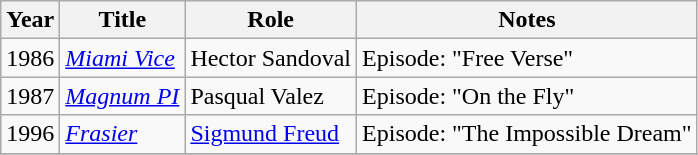<table class="wikitable">
<tr>
<th>Year</th>
<th>Title</th>
<th>Role</th>
<th>Notes</th>
</tr>
<tr>
<td>1986</td>
<td><em><a href='#'>Miami Vice</a></em></td>
<td>Hector Sandoval</td>
<td>Episode: "Free Verse"</td>
</tr>
<tr>
<td>1987</td>
<td><em><a href='#'>Magnum PI</a></em></td>
<td>Pasqual Valez</td>
<td>Episode: "On the Fly"</td>
</tr>
<tr>
<td>1996</td>
<td><em><a href='#'>Frasier</a></em></td>
<td><a href='#'>Sigmund Freud</a></td>
<td>Episode: "The Impossible Dream"</td>
</tr>
<tr>
</tr>
</table>
